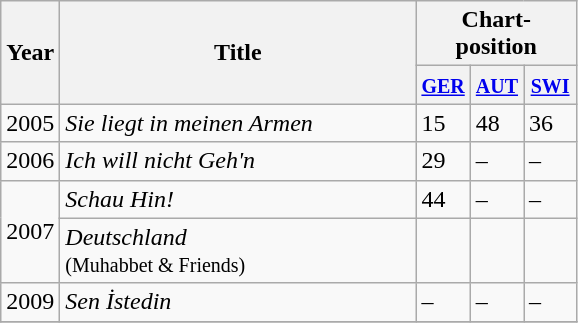<table class="wikitable">
<tr>
<th width="28" rowspan="2">Year</th>
<th width="230" rowspan="2">Title</th>
<th colspan="3">Chart-position</th>
</tr>
<tr bgcolor="#efefef">
<th width="28"><small><a href='#'>GER</a></small></th>
<th width="28"><small><a href='#'>AUT</a></small></th>
<th width="28"><small><a href='#'>SWI</a></small></th>
</tr>
<tr>
<td>2005</td>
<td><em>Sie liegt in meinen Armen</em></td>
<td>15</td>
<td>48</td>
<td>36</td>
</tr>
<tr>
<td>2006</td>
<td><em>Ich will nicht Geh'n</em></td>
<td>29</td>
<td>–</td>
<td>–</td>
</tr>
<tr>
<td rowspan=2>2007</td>
<td><em>Schau Hin!</em></td>
<td>44</td>
<td>–</td>
<td>–</td>
</tr>
<tr>
<td><em>Deutschland</em> <br><small>(Muhabbet & Friends)</small></td>
<td></td>
<td></td>
<td></td>
</tr>
<tr>
<td>2009</td>
<td><em>Sen İstedin</em></td>
<td>–</td>
<td>–</td>
<td>–</td>
</tr>
<tr>
</tr>
</table>
